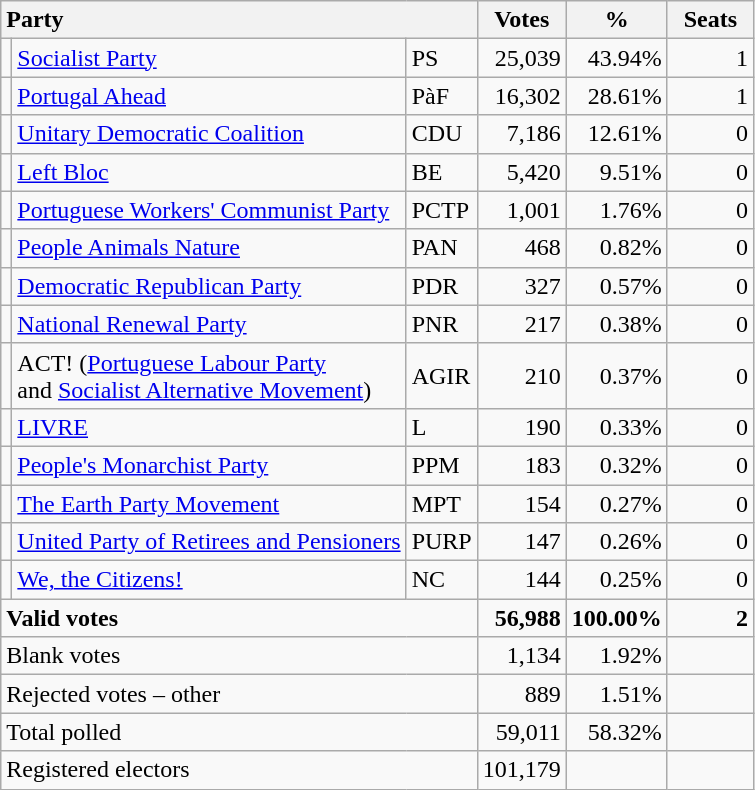<table class="wikitable" border="1" style="text-align:right;">
<tr>
<th style="text-align:left;" colspan=3>Party</th>
<th align=center width="50">Votes</th>
<th align=center width="50">%</th>
<th align=center width="50">Seats</th>
</tr>
<tr>
<td></td>
<td align=left><a href='#'>Socialist Party</a></td>
<td align=left>PS</td>
<td>25,039</td>
<td>43.94%</td>
<td>1</td>
</tr>
<tr>
<td></td>
<td align=left><a href='#'>Portugal Ahead</a></td>
<td align=left>PàF</td>
<td>16,302</td>
<td>28.61%</td>
<td>1</td>
</tr>
<tr>
<td></td>
<td align=left style="white-space: nowrap;"><a href='#'>Unitary Democratic Coalition</a></td>
<td align=left>CDU</td>
<td>7,186</td>
<td>12.61%</td>
<td>0</td>
</tr>
<tr>
<td></td>
<td align=left><a href='#'>Left Bloc</a></td>
<td align=left>BE</td>
<td>5,420</td>
<td>9.51%</td>
<td>0</td>
</tr>
<tr>
<td></td>
<td align=left><a href='#'>Portuguese Workers' Communist Party</a></td>
<td align=left>PCTP</td>
<td>1,001</td>
<td>1.76%</td>
<td>0</td>
</tr>
<tr>
<td></td>
<td align=left><a href='#'>People Animals Nature</a></td>
<td align=left>PAN</td>
<td>468</td>
<td>0.82%</td>
<td>0</td>
</tr>
<tr>
<td></td>
<td align=left><a href='#'>Democratic Republican Party</a></td>
<td align=left>PDR</td>
<td>327</td>
<td>0.57%</td>
<td>0</td>
</tr>
<tr>
<td></td>
<td align=left><a href='#'>National Renewal Party</a></td>
<td align=left>PNR</td>
<td>217</td>
<td>0.38%</td>
<td>0</td>
</tr>
<tr>
<td></td>
<td align=left>ACT! (<a href='#'>Portuguese Labour Party</a><br>and <a href='#'>Socialist Alternative Movement</a>)</td>
<td align=left>AGIR</td>
<td>210</td>
<td>0.37%</td>
<td>0</td>
</tr>
<tr>
<td></td>
<td align=left><a href='#'>LIVRE</a></td>
<td align=left>L</td>
<td>190</td>
<td>0.33%</td>
<td>0</td>
</tr>
<tr>
<td></td>
<td align=left><a href='#'>People's Monarchist Party</a></td>
<td align=left>PPM</td>
<td>183</td>
<td>0.32%</td>
<td>0</td>
</tr>
<tr>
<td></td>
<td align=left><a href='#'>The Earth Party Movement</a></td>
<td align=left>MPT</td>
<td>154</td>
<td>0.27%</td>
<td>0</td>
</tr>
<tr>
<td></td>
<td align=left><a href='#'>United Party of Retirees and Pensioners</a></td>
<td align=left>PURP</td>
<td>147</td>
<td>0.26%</td>
<td>0</td>
</tr>
<tr>
<td></td>
<td align=left><a href='#'>We, the Citizens!</a></td>
<td align=left>NC</td>
<td>144</td>
<td>0.25%</td>
<td>0</td>
</tr>
<tr style="font-weight:bold">
<td align=left colspan=3>Valid votes</td>
<td>56,988</td>
<td>100.00%</td>
<td>2</td>
</tr>
<tr>
<td align=left colspan=3>Blank votes</td>
<td>1,134</td>
<td>1.92%</td>
<td></td>
</tr>
<tr>
<td align=left colspan=3>Rejected votes – other</td>
<td>889</td>
<td>1.51%</td>
<td></td>
</tr>
<tr>
<td align=left colspan=3>Total polled</td>
<td>59,011</td>
<td>58.32%</td>
<td></td>
</tr>
<tr>
<td align=left colspan=3>Registered electors</td>
<td>101,179</td>
<td></td>
<td></td>
</tr>
</table>
